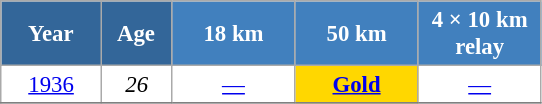<table class="wikitable" style="font-size:95%; text-align:center; border:grey solid 1px; border-collapse:collapse; background:#ffffff;">
<tr>
<th style="background-color:#369; color:white; width:60px;"> Year </th>
<th style="background-color:#369; color:white; width:40px;"> Age </th>
<th style="background-color:#4180be; color:white; width:75px;"> 18 km </th>
<th style="background-color:#4180be; color:white; width:75px;"> 50 km </th>
<th style="background-color:#4180be; color:white; width:75px;"> 4 × 10 km <br> relay </th>
</tr>
<tr>
<td><a href='#'>1936</a></td>
<td><em>26</em></td>
<td><a href='#'>—</a></td>
<td style="background:gold;"><a href='#'><strong>Gold</strong></a></td>
<td><a href='#'>—</a></td>
</tr>
<tr>
</tr>
</table>
